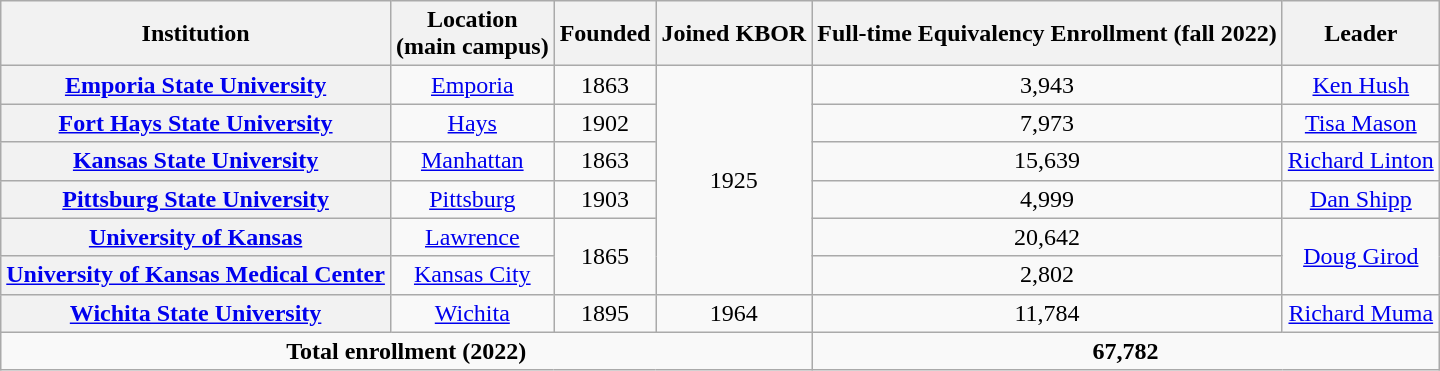<table class="wikitable sortable" style="text-align:center">
<tr>
<th>Institution</th>
<th>Location<br>(main campus)</th>
<th>Founded</th>
<th>Joined KBOR</th>
<th>Full-time Equivalency Enrollment (fall 2022)</th>
<th>Leader</th>
</tr>
<tr>
<th><a href='#'>Emporia State University</a></th>
<td><a href='#'>Emporia</a></td>
<td>1863</td>
<td rowspan="6">1925</td>
<td>3,943</td>
<td><a href='#'>Ken Hush</a></td>
</tr>
<tr>
<th><a href='#'>Fort Hays State University</a></th>
<td><a href='#'>Hays</a></td>
<td>1902</td>
<td>7,973</td>
<td><a href='#'>Tisa Mason</a></td>
</tr>
<tr>
<th><a href='#'>Kansas State University</a></th>
<td><a href='#'>Manhattan</a></td>
<td>1863</td>
<td>15,639</td>
<td><a href='#'>Richard Linton</a></td>
</tr>
<tr>
<th><a href='#'>Pittsburg State University</a></th>
<td><a href='#'>Pittsburg</a></td>
<td>1903</td>
<td>4,999</td>
<td><a href='#'>Dan Shipp</a></td>
</tr>
<tr>
<th><a href='#'>University of Kansas</a></th>
<td><a href='#'>Lawrence</a></td>
<td rowspan="2">1865</td>
<td>20,642</td>
<td rowspan="2"><a href='#'>Doug Girod</a></td>
</tr>
<tr>
<th><a href='#'>University of Kansas Medical Center</a></th>
<td><a href='#'>Kansas City</a></td>
<td>2,802</td>
</tr>
<tr>
<th><a href='#'>Wichita State University</a></th>
<td><a href='#'>Wichita</a></td>
<td>1895</td>
<td>1964</td>
<td>11,784</td>
<td><a href='#'>Richard Muma</a></td>
</tr>
<tr>
<td colspan=4><strong>Total enrollment (2022)</strong></td>
<td colspan=2><strong>67,782</strong></td>
</tr>
</table>
